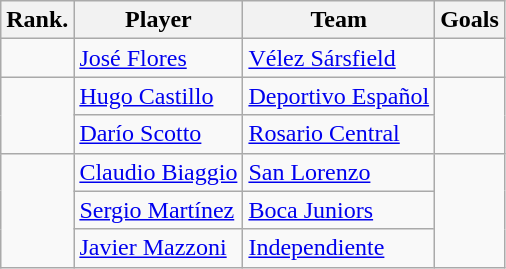<table class="wikitable">
<tr>
<th>Rank.</th>
<th>Player</th>
<th>Team</th>
<th>Goals</th>
</tr>
<tr>
<td></td>
<td> <a href='#'>José Flores</a></td>
<td><a href='#'>Vélez Sársfield</a></td>
<td></td>
</tr>
<tr>
<td rowspan=2></td>
<td> <a href='#'>Hugo Castillo</a></td>
<td><a href='#'>Deportivo Español</a></td>
<td rowspan=2></td>
</tr>
<tr>
<td> <a href='#'>Darío Scotto</a></td>
<td><a href='#'>Rosario Central</a></td>
</tr>
<tr>
<td rowspan=3></td>
<td> <a href='#'>Claudio Biaggio</a></td>
<td><a href='#'>San Lorenzo</a></td>
<td rowspan=3></td>
</tr>
<tr>
<td> <a href='#'>Sergio Martínez</a></td>
<td><a href='#'>Boca Juniors</a></td>
</tr>
<tr>
<td> <a href='#'>Javier Mazzoni</a></td>
<td><a href='#'>Independiente</a></td>
</tr>
</table>
